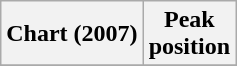<table class="wikitable sortable">
<tr>
<th align="left">Chart (2007)</th>
<th align="left">Peak<br>position</th>
</tr>
<tr>
</tr>
</table>
